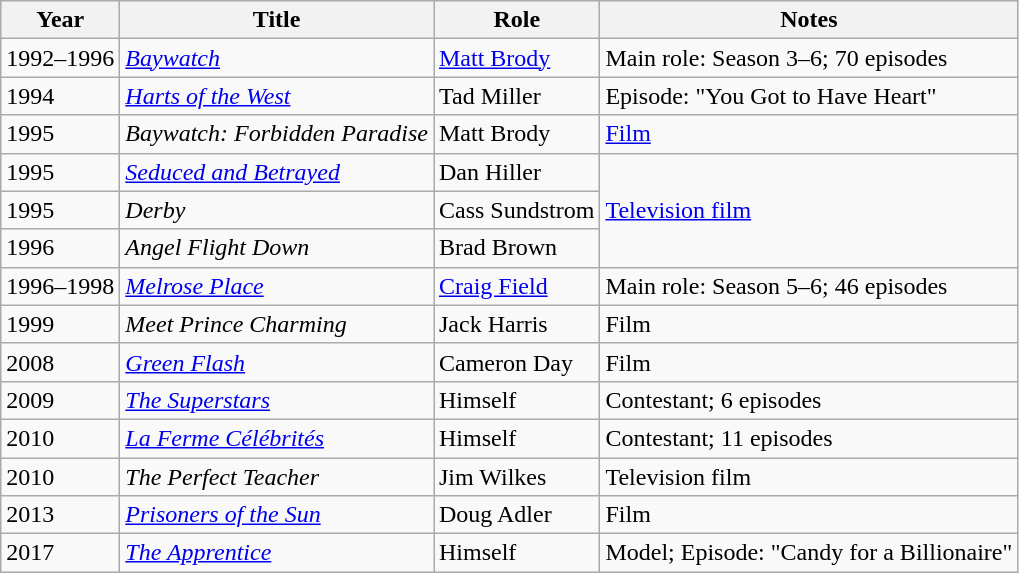<table class="wikitable">
<tr>
<th>Year</th>
<th>Title</th>
<th>Role</th>
<th>Notes</th>
</tr>
<tr>
<td>1992–1996</td>
<td><em><a href='#'>Baywatch</a></em></td>
<td><a href='#'>Matt Brody</a></td>
<td>Main role: Season 3–6; 70 episodes</td>
</tr>
<tr>
<td>1994</td>
<td><em><a href='#'>Harts of the West</a></em></td>
<td>Tad Miller</td>
<td>Episode: "You Got to Have Heart"</td>
</tr>
<tr>
<td>1995</td>
<td><em>Baywatch: Forbidden Paradise</em></td>
<td>Matt Brody</td>
<td><a href='#'>Film</a></td>
</tr>
<tr>
<td>1995</td>
<td><em><a href='#'>Seduced and Betrayed</a></em></td>
<td>Dan Hiller</td>
<td rowspan="3"><a href='#'>Television film</a></td>
</tr>
<tr>
<td>1995</td>
<td><em>Derby</em></td>
<td>Cass Sundstrom</td>
</tr>
<tr>
<td>1996</td>
<td><em>Angel Flight Down</em></td>
<td>Brad Brown</td>
</tr>
<tr>
<td>1996–1998</td>
<td><em><a href='#'>Melrose Place</a></em></td>
<td><a href='#'>Craig Field</a></td>
<td>Main role: Season 5–6; 46 episodes</td>
</tr>
<tr>
<td>1999</td>
<td><em>Meet Prince Charming</em></td>
<td>Jack Harris</td>
<td>Film</td>
</tr>
<tr>
<td>2008</td>
<td><em><a href='#'>Green Flash</a></em></td>
<td>Cameron Day</td>
<td>Film</td>
</tr>
<tr>
<td>2009</td>
<td><em><a href='#'>The Superstars</a></em></td>
<td>Himself</td>
<td>Contestant; 6 episodes</td>
</tr>
<tr>
<td>2010</td>
<td><em><a href='#'>La Ferme Célébrités</a></em></td>
<td>Himself</td>
<td>Contestant; 11 episodes</td>
</tr>
<tr>
<td>2010</td>
<td><em>The Perfect Teacher</em></td>
<td>Jim Wilkes</td>
<td>Television film</td>
</tr>
<tr>
<td>2013</td>
<td><em><a href='#'>Prisoners of the Sun</a></em></td>
<td>Doug Adler</td>
<td>Film</td>
</tr>
<tr>
<td>2017</td>
<td><em><a href='#'>The Apprentice</a></em></td>
<td>Himself</td>
<td>Model; Episode: "Candy for a Billionaire"</td>
</tr>
</table>
